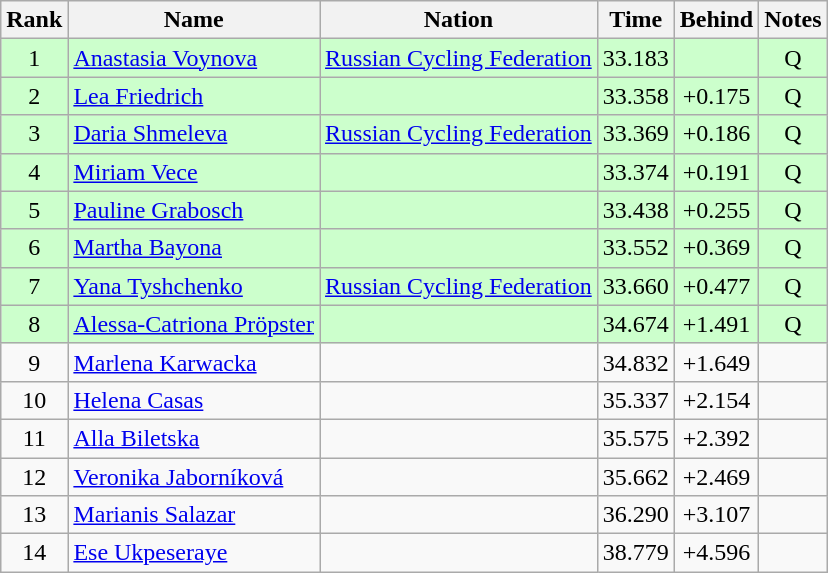<table class="wikitable sortable" style="text-align:center">
<tr>
<th>Rank</th>
<th>Name</th>
<th>Nation</th>
<th>Time</th>
<th>Behind</th>
<th>Notes</th>
</tr>
<tr bgcolor=ccffcc>
<td>1</td>
<td align=left><a href='#'>Anastasia Voynova</a></td>
<td align=left><a href='#'>Russian Cycling Federation</a></td>
<td>33.183</td>
<td></td>
<td>Q</td>
</tr>
<tr bgcolor=ccffcc>
<td>2</td>
<td align=left><a href='#'>Lea Friedrich</a></td>
<td align=left></td>
<td>33.358</td>
<td>+0.175</td>
<td>Q</td>
</tr>
<tr bgcolor=ccffcc>
<td>3</td>
<td align=left><a href='#'>Daria Shmeleva</a></td>
<td align=left><a href='#'>Russian Cycling Federation</a></td>
<td>33.369</td>
<td>+0.186</td>
<td>Q</td>
</tr>
<tr bgcolor=ccffcc>
<td>4</td>
<td align=left><a href='#'>Miriam Vece</a></td>
<td align=left></td>
<td>33.374</td>
<td>+0.191</td>
<td>Q</td>
</tr>
<tr bgcolor=ccffcc>
<td>5</td>
<td align=left><a href='#'>Pauline Grabosch</a></td>
<td align=left></td>
<td>33.438</td>
<td>+0.255</td>
<td>Q</td>
</tr>
<tr bgcolor=ccffcc>
<td>6</td>
<td align=left><a href='#'>Martha Bayona</a></td>
<td align=left></td>
<td>33.552</td>
<td>+0.369</td>
<td>Q</td>
</tr>
<tr bgcolor=ccffcc>
<td>7</td>
<td align=left><a href='#'>Yana Tyshchenko</a></td>
<td align=left><a href='#'>Russian Cycling Federation</a></td>
<td>33.660</td>
<td>+0.477</td>
<td>Q</td>
</tr>
<tr bgcolor=ccffcc>
<td>8</td>
<td align=left><a href='#'>Alessa-Catriona Pröpster</a></td>
<td align=left></td>
<td>34.674</td>
<td>+1.491</td>
<td>Q</td>
</tr>
<tr>
<td>9</td>
<td align=left><a href='#'>Marlena Karwacka</a></td>
<td align=left></td>
<td>34.832</td>
<td>+1.649</td>
<td></td>
</tr>
<tr>
<td>10</td>
<td align=left><a href='#'>Helena Casas</a></td>
<td align=left></td>
<td>35.337</td>
<td>+2.154</td>
<td></td>
</tr>
<tr>
<td>11</td>
<td align=left><a href='#'>Alla Biletska</a></td>
<td align=left></td>
<td>35.575</td>
<td>+2.392</td>
<td></td>
</tr>
<tr>
<td>12</td>
<td align=left><a href='#'>Veronika Jaborníková</a></td>
<td align=left></td>
<td>35.662</td>
<td>+2.469</td>
<td></td>
</tr>
<tr>
<td>13</td>
<td align=left><a href='#'>Marianis Salazar</a></td>
<td align=left></td>
<td>36.290</td>
<td>+3.107</td>
<td></td>
</tr>
<tr>
<td>14</td>
<td align=left><a href='#'>Ese Ukpeseraye</a></td>
<td align=left></td>
<td>38.779</td>
<td>+4.596</td>
<td></td>
</tr>
</table>
